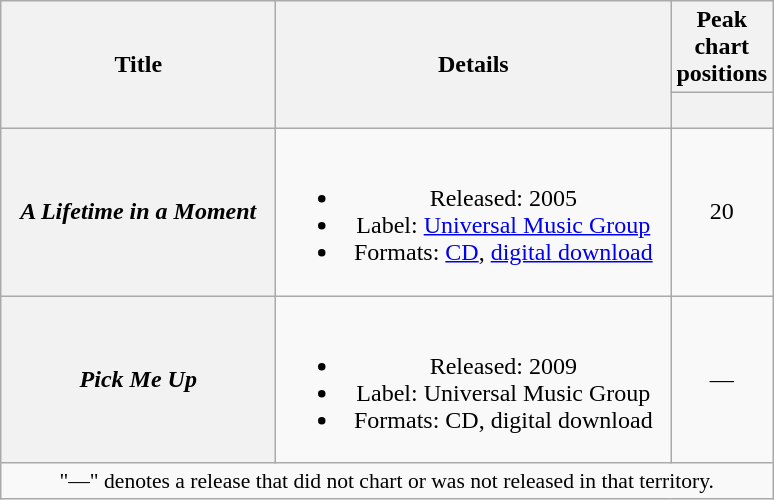<table class="wikitable plainrowheaders" style="text-align:center;">
<tr>
<th scope="col" rowspan="2" style="width:11em;">Title</th>
<th scope="col" rowspan="2" style="width:16em;">Details</th>
<th scope="col" colspan="1">Peak chart positions</th>
</tr>
<tr>
<th scope="col" style="width:2.5em;font-size:90%;"><a href='#'></a><br></th>
</tr>
<tr>
<th scope="row"><em>A Lifetime in a Moment</em></th>
<td><br><ul><li>Released: 2005</li><li>Label: <a href='#'>Universal Music Group</a></li><li>Formats: <a href='#'>CD</a>, <a href='#'>digital download</a></li></ul></td>
<td>20</td>
</tr>
<tr>
<th scope="row"><em>Pick Me Up</em></th>
<td><br><ul><li>Released: 2009</li><li>Label: Universal Music Group</li><li>Formats: CD, digital download</li></ul></td>
<td>—</td>
</tr>
<tr>
<td colspan="18" style="font-size:90%">"—" denotes a release that did not chart or was not released in that territory.</td>
</tr>
</table>
